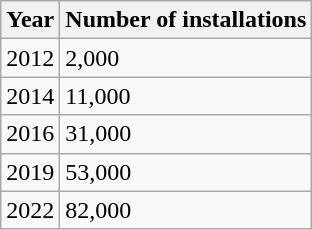<table class="wikitable">
<tr>
<th>Year</th>
<th>Number of installations</th>
</tr>
<tr>
<td>2012</td>
<td>2,000</td>
</tr>
<tr>
<td>2014</td>
<td>11,000</td>
</tr>
<tr>
<td>2016</td>
<td>31,000</td>
</tr>
<tr>
<td>2019</td>
<td>53,000</td>
</tr>
<tr>
<td>2022</td>
<td>82,000</td>
</tr>
</table>
